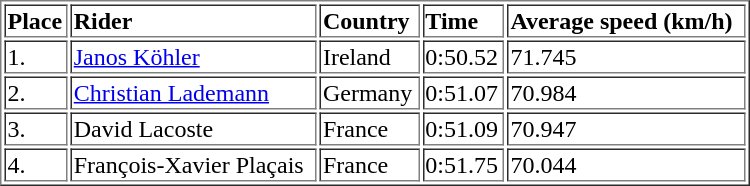<table border="1"  style="text-align:left; width:500px;">
<tr>
<th>Place</th>
<th>Rider</th>
<th>Country</th>
<th>Time</th>
<th>Average speed (km/h)</th>
</tr>
<tr>
<td>1.</td>
<td><a href='#'>Janos Köhler</a></td>
<td>Ireland</td>
<td>0:50.52</td>
<td>71.745</td>
</tr>
<tr>
<td>2.</td>
<td><a href='#'>Christian Lademann</a></td>
<td>Germany</td>
<td>0:51.07</td>
<td>70.984</td>
</tr>
<tr>
<td>3.</td>
<td>David Lacoste</td>
<td>France</td>
<td>0:51.09</td>
<td>70.947</td>
</tr>
<tr>
<td>4.</td>
<td>François-Xavier Plaçais</td>
<td>France</td>
<td>0:51.75</td>
<td>70.044</td>
</tr>
</table>
